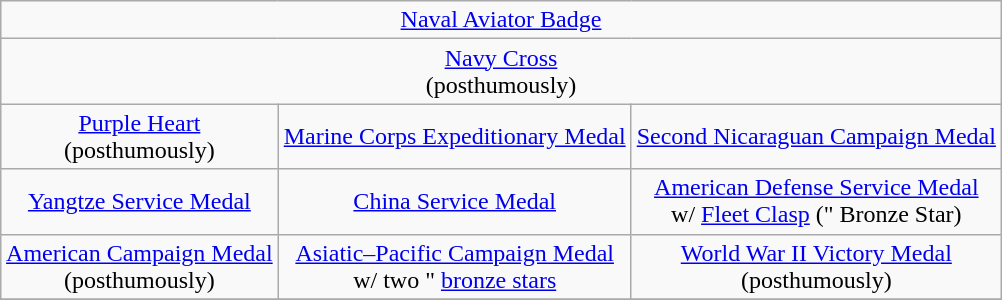<table class="wikitable" style="margin:1em auto; text-align:center;">
<tr>
<td colspan="3"><a href='#'>Naval Aviator Badge</a></td>
</tr>
<tr>
<td colspan="3"><a href='#'>Navy Cross</a><br>(posthumously)</td>
</tr>
<tr>
<td><a href='#'>Purple Heart</a><br>(posthumously)</td>
<td><a href='#'>Marine Corps Expeditionary Medal</a></td>
<td><a href='#'>Second Nicaraguan Campaign Medal</a></td>
</tr>
<tr>
<td><a href='#'>Yangtze Service Medal</a></td>
<td><a href='#'>China Service Medal</a></td>
<td><a href='#'>American Defense Service Medal</a><br>w/ <a href='#'>Fleet Clasp</a> (" Bronze Star)</td>
</tr>
<tr>
<td><a href='#'>American Campaign Medal</a><br>(posthumously)</td>
<td><a href='#'>Asiatic–Pacific Campaign Medal</a><br>w/ two " <a href='#'>bronze stars</a></td>
<td><a href='#'>World War II Victory Medal</a><br>(posthumously)</td>
</tr>
<tr>
</tr>
</table>
